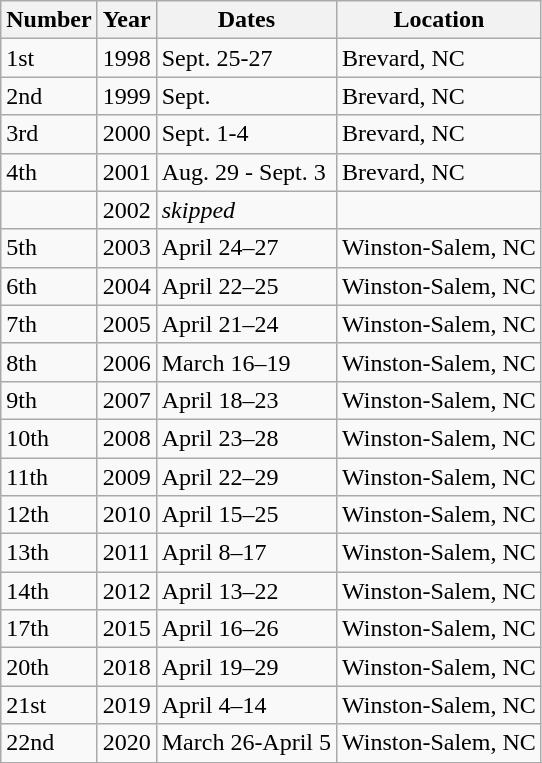<table class="wikitable">
<tr>
<th>Number</th>
<th>Year</th>
<th>Dates</th>
<th>Location</th>
</tr>
<tr>
<td>1st</td>
<td>1998</td>
<td>Sept. 25-27</td>
<td>Brevard, NC</td>
</tr>
<tr>
<td>2nd</td>
<td>1999</td>
<td>Sept.</td>
<td>Brevard, NC</td>
</tr>
<tr>
<td>3rd</td>
<td>2000</td>
<td>Sept. 1-4</td>
<td>Brevard, NC</td>
</tr>
<tr>
<td>4th</td>
<td>2001</td>
<td>Aug. 29 - Sept. 3</td>
<td>Brevard, NC</td>
</tr>
<tr>
<td></td>
<td>2002</td>
<td><em>skipped</em></td>
<td></td>
</tr>
<tr>
<td>5th</td>
<td>2003</td>
<td>April 24–27</td>
<td>Winston-Salem, NC</td>
</tr>
<tr>
<td>6th</td>
<td>2004</td>
<td>April 22–25</td>
<td>Winston-Salem, NC</td>
</tr>
<tr>
<td>7th</td>
<td>2005</td>
<td>April 21–24</td>
<td>Winston-Salem, NC</td>
</tr>
<tr>
<td>8th</td>
<td>2006</td>
<td>March 16–19</td>
<td>Winston-Salem, NC</td>
</tr>
<tr>
<td>9th</td>
<td>2007</td>
<td>April 18–23</td>
<td>Winston-Salem, NC</td>
</tr>
<tr>
<td>10th</td>
<td>2008</td>
<td>April 23–28</td>
<td>Winston-Salem, NC</td>
</tr>
<tr>
<td>11th</td>
<td>2009</td>
<td>April 22–29</td>
<td>Winston-Salem, NC</td>
</tr>
<tr>
<td>12th</td>
<td>2010</td>
<td>April 15–25</td>
<td>Winston-Salem, NC</td>
</tr>
<tr>
<td>13th</td>
<td>2011</td>
<td>April 8–17</td>
<td>Winston-Salem, NC</td>
</tr>
<tr>
<td>14th</td>
<td>2012</td>
<td>April 13–22</td>
<td>Winston-Salem, NC</td>
</tr>
<tr>
<td>17th</td>
<td>2015</td>
<td>April 16–26</td>
<td>Winston-Salem, NC</td>
</tr>
<tr>
<td>20th</td>
<td>2018</td>
<td>April 19–29</td>
<td>Winston-Salem, NC</td>
</tr>
<tr>
<td>21st</td>
<td>2019</td>
<td>April 4–14</td>
<td>Winston-Salem, NC</td>
</tr>
<tr>
<td>22nd</td>
<td>2020</td>
<td>March 26-April 5</td>
<td>Winston-Salem, NC</td>
</tr>
<tr>
</tr>
</table>
